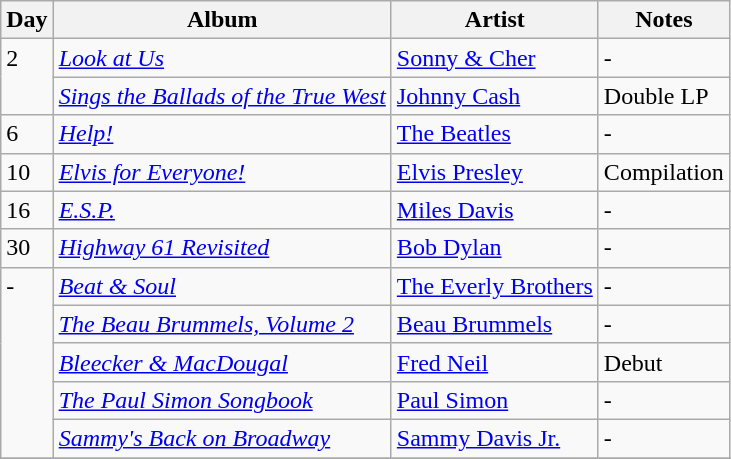<table class="wikitable">
<tr>
<th>Day</th>
<th>Album</th>
<th>Artist</th>
<th>Notes</th>
</tr>
<tr>
<td rowspan="2" valign="top">2</td>
<td><em><a href='#'>Look at Us</a></em></td>
<td><a href='#'>Sonny & Cher</a></td>
<td>-</td>
</tr>
<tr>
<td><em><a href='#'>Sings the Ballads of the True West</a></em></td>
<td><a href='#'>Johnny Cash</a></td>
<td>Double LP</td>
</tr>
<tr>
<td rowspan="1" valign="top">6</td>
<td><em><a href='#'>Help!</a></em></td>
<td><a href='#'>The Beatles</a></td>
<td>-</td>
</tr>
<tr>
<td rowspan="1" valign="top">10</td>
<td><em><a href='#'>Elvis for Everyone!</a></em></td>
<td><a href='#'>Elvis Presley</a></td>
<td>Compilation</td>
</tr>
<tr>
<td rowspan="1" valign="top">16</td>
<td><em><a href='#'>E.S.P.</a></em></td>
<td><a href='#'>Miles Davis</a></td>
<td>-</td>
</tr>
<tr>
<td rowspan="1" valign="top">30</td>
<td><em><a href='#'>Highway 61 Revisited</a></em></td>
<td><a href='#'>Bob Dylan</a></td>
<td>-</td>
</tr>
<tr>
<td rowspan="5" valign="top">-</td>
<td><em><a href='#'>Beat & Soul</a></em></td>
<td><a href='#'>The Everly Brothers</a></td>
<td>-</td>
</tr>
<tr>
<td><em><a href='#'>The Beau Brummels, Volume 2</a></em></td>
<td><a href='#'>Beau Brummels</a></td>
<td>-</td>
</tr>
<tr>
<td><em><a href='#'>Bleecker & MacDougal</a></em></td>
<td><a href='#'>Fred Neil</a></td>
<td>Debut</td>
</tr>
<tr>
<td><em><a href='#'>The Paul Simon Songbook</a></em></td>
<td><a href='#'>Paul Simon</a></td>
<td>-</td>
</tr>
<tr>
<td><em><a href='#'>Sammy's Back on Broadway</a></em></td>
<td><a href='#'>Sammy Davis Jr.</a></td>
<td>-</td>
</tr>
<tr>
</tr>
</table>
